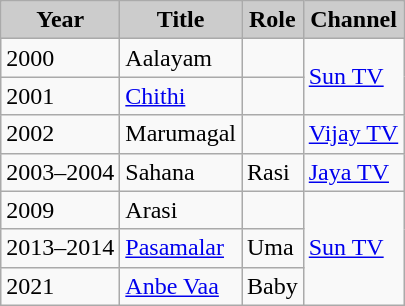<table class="wikitable">
<tr>
<th style="background:#ccc;">Year</th>
<th style="background:#ccc;">Title</th>
<th style="background:#ccc;">Role</th>
<th style="background:#ccc;">Channel</th>
</tr>
<tr>
<td>2000</td>
<td>Aalayam</td>
<td></td>
<td rowspan=2><a href='#'>Sun TV</a></td>
</tr>
<tr>
<td>2001</td>
<td><a href='#'>Chithi</a></td>
<td></td>
</tr>
<tr>
<td>2002</td>
<td>Marumagal</td>
<td></td>
<td><a href='#'>Vijay TV</a></td>
</tr>
<tr>
<td>2003–2004</td>
<td>Sahana</td>
<td>Rasi</td>
<td><a href='#'>Jaya TV</a></td>
</tr>
<tr>
<td>2009</td>
<td>Arasi</td>
<td></td>
<td rowspan=3><a href='#'>Sun TV</a></td>
</tr>
<tr>
<td>2013–2014</td>
<td><a href='#'>Pasamalar</a></td>
<td>Uma</td>
</tr>
<tr>
<td>2021</td>
<td><a href='#'>Anbe Vaa</a></td>
<td>Baby</td>
</tr>
</table>
